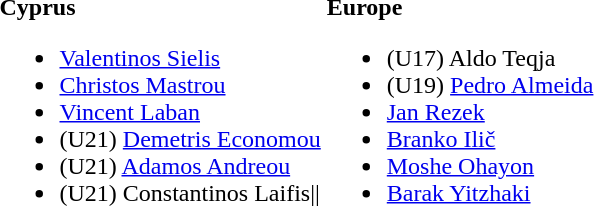<table>
<tr style="vertical-align:top;">
<td><br><strong>Cyprus</strong><ul><li> <a href='#'>Valentinos Sielis</a></li><li> <a href='#'>Christos Mastrou</a></li><li> <a href='#'>Vincent Laban</a></li><li> (U21) <a href='#'>Demetris Economou</a></li><li> (U21) <a href='#'>Adamos Andreou</a></li><li> (U21) Constantinos Laifis||</li></ul></td>
<td><br><strong>Europe</strong><ul><li> (U17) Aldo Teqja</li><li> (U19) <a href='#'>Pedro Almeida</a></li><li> <a href='#'>Jan Rezek</a></li><li> <a href='#'>Branko Ilič</a></li><li> <a href='#'>Moshe Ohayon</a></li><li> <a href='#'>Barak Yitzhaki</a></li></ul></td>
<td></td>
<td></td>
</tr>
</table>
